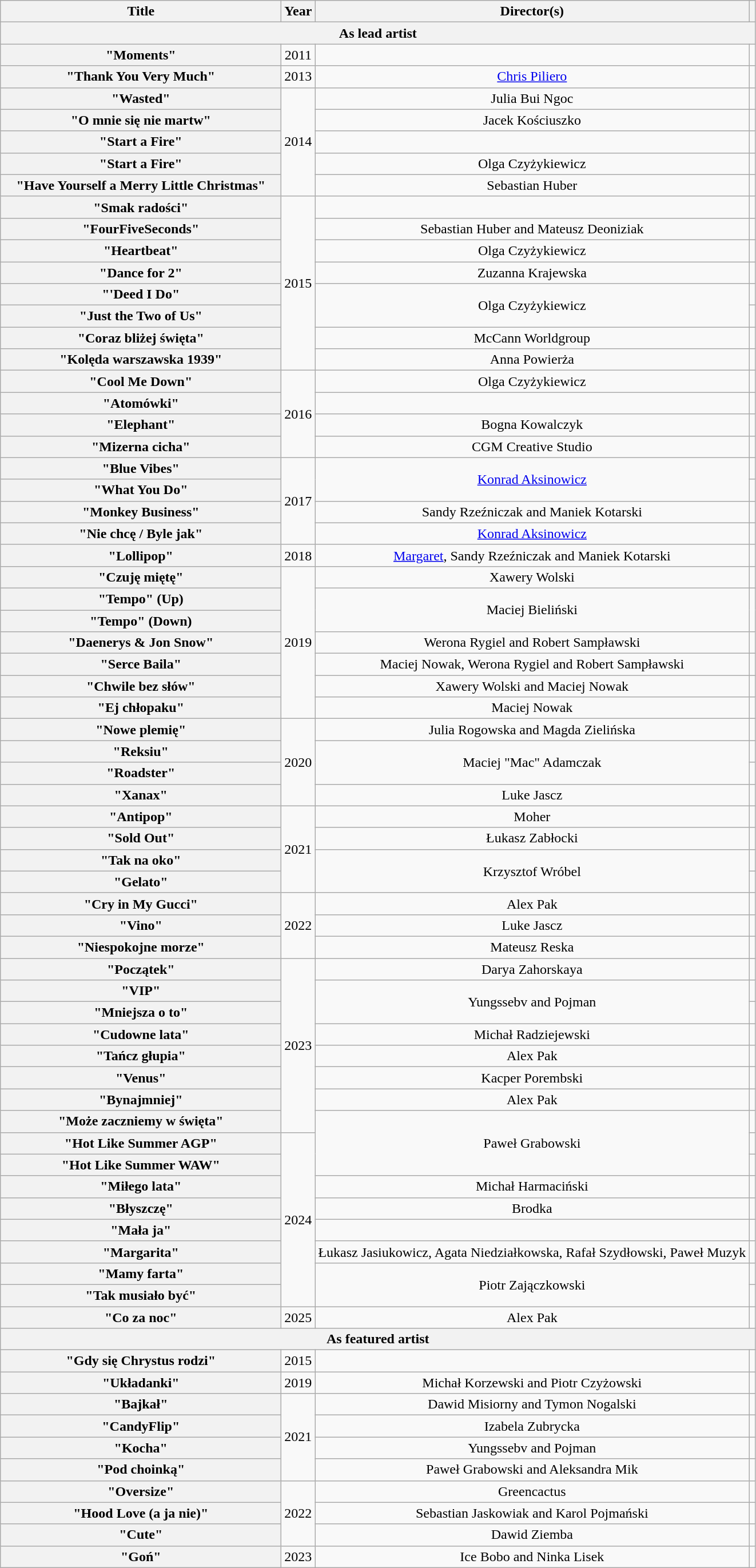<table class="wikitable plainrowheaders" style="text-align:center;">
<tr>
<th scope="col" style="width:20em;">Title</th>
<th scope="col" style="width:1em;">Year</th>
<th scope="col">Director(s)</th>
<th scope="col"></th>
</tr>
<tr>
<th colspan="4">As lead artist</th>
</tr>
<tr>
<th scope="row">"Moments"<br></th>
<td>2011</td>
<td></td>
<td></td>
</tr>
<tr>
<th scope="row">"Thank You Very Much"</th>
<td>2013</td>
<td><a href='#'>Chris Piliero</a></td>
<td></td>
</tr>
<tr>
<th scope="row">"Wasted"</th>
<td rowspan="5">2014</td>
<td>Julia Bui Ngoc</td>
<td></td>
</tr>
<tr>
<th scope="row">"O mnie się nie martw"</th>
<td>Jacek Kościuszko</td>
<td></td>
</tr>
<tr>
<th scope="row">"Start a Fire"<br></th>
<td></td>
<td></td>
</tr>
<tr>
<th scope="row">"Start a Fire"<br></th>
<td>Olga Czyżykiewicz</td>
<td></td>
</tr>
<tr>
<th scope="row">"Have Yourself a Merry Little Christmas"</th>
<td>Sebastian Huber</td>
<td></td>
</tr>
<tr>
<th scope="row">"Smak radości"</th>
<td rowspan="8">2015</td>
<td></td>
<td></td>
</tr>
<tr>
<th scope="row">"FourFiveSeconds"<br></th>
<td>Sebastian Huber and Mateusz Deoniziak</td>
<td></td>
</tr>
<tr>
<th scope="row">"Heartbeat"</th>
<td>Olga Czyżykiewicz</td>
<td></td>
</tr>
<tr>
<th scope="row">"Dance for 2"</th>
<td>Zuzanna Krajewska</td>
<td></td>
</tr>
<tr>
<th scope="row">"'Deed I Do"<br></th>
<td rowspan="2">Olga Czyżykiewicz</td>
<td></td>
</tr>
<tr>
<th scope="row">"Just the Two of Us"<br></th>
<td></td>
</tr>
<tr>
<th scope="row">"Coraz bliżej święta"<br></th>
<td>McCann Worldgroup</td>
<td></td>
</tr>
<tr>
<th scope="row">"Kolęda warszawska 1939"</th>
<td>Anna Powierża</td>
<td></td>
</tr>
<tr>
<th scope="row">"Cool Me Down"</th>
<td rowspan="4">2016</td>
<td>Olga Czyżykiewicz</td>
<td></td>
</tr>
<tr>
<th scope="row">"Atomówki"</th>
<td></td>
<td></td>
</tr>
<tr>
<th scope="row">"Elephant"</th>
<td>Bogna Kowalczyk</td>
<td></td>
</tr>
<tr>
<th scope="row">"Mizerna cicha"<br></th>
<td>CGM Creative Studio</td>
<td></td>
</tr>
<tr>
<th scope="row">"Blue Vibes"</th>
<td rowspan="4">2017</td>
<td rowspan="2"><a href='#'>Konrad Aksinowicz</a></td>
<td></td>
</tr>
<tr>
<th scope="row">"What You Do"</th>
<td></td>
</tr>
<tr>
<th scope="row">"Monkey Business"</th>
<td>Sandy Rzeźniczak and Maniek Kotarski</td>
<td></td>
</tr>
<tr>
<th scope="row">"Nie chcę / Byle jak"</th>
<td><a href='#'>Konrad Aksinowicz</a></td>
<td></td>
</tr>
<tr>
<th scope="row">"Lollipop"</th>
<td>2018</td>
<td><a href='#'>Margaret</a>, Sandy Rzeźniczak and Maniek Kotarski</td>
<td></td>
</tr>
<tr>
<th scope="row">"Czuję miętę"</th>
<td rowspan="7">2019</td>
<td>Xawery Wolski</td>
<td></td>
</tr>
<tr>
<th scope="row">"Tempo" (Up)</th>
<td rowspan="2">Maciej Bieliński</td>
<td rowspan="2"></td>
</tr>
<tr>
<th scope="row">"Tempo" (Down)</th>
</tr>
<tr>
<th scope="row">"Daenerys & Jon Snow"<br></th>
<td>Werona Rygiel and Robert Sampławski</td>
<td></td>
</tr>
<tr>
<th scope="row">"Serce Baila"</th>
<td>Maciej Nowak, Werona Rygiel and Robert Sampławski</td>
<td></td>
</tr>
<tr>
<th scope="row">"Chwile bez słów"<br></th>
<td>Xawery Wolski and Maciej Nowak</td>
<td></td>
</tr>
<tr>
<th scope="row">"Ej chłopaku"</th>
<td>Maciej Nowak</td>
<td></td>
</tr>
<tr>
<th scope="row">"Nowe plemię" </th>
<td rowspan="4">2020</td>
<td>Julia Rogowska and Magda Zielińska</td>
<td></td>
</tr>
<tr>
<th scope="row">"Reksiu"<br></th>
<td rowspan="2">Maciej "Mac" Adamczak</td>
<td></td>
</tr>
<tr>
<th scope="row">"Roadster"<br></th>
<td></td>
</tr>
<tr>
<th scope="row">"Xanax"</th>
<td>Luke Jascz</td>
<td></td>
</tr>
<tr>
<th scope="row">"Antipop"<br></th>
<td rowspan="4">2021</td>
<td>Moher</td>
<td></td>
</tr>
<tr>
<th scope="row">"Sold Out"<br></th>
<td>Łukasz Zabłocki</td>
<td></td>
</tr>
<tr>
<th scope="row">"Tak na oko"</th>
<td rowspan="2">Krzysztof Wróbel</td>
<td></td>
</tr>
<tr>
<th scope="row">"Gelato"<br></th>
<td></td>
</tr>
<tr>
<th scope="row">"Cry in My Gucci"</th>
<td rowspan="3">2022</td>
<td>Alex Pak</td>
<td></td>
</tr>
<tr>
<th scope="row">"Vino"</th>
<td>Luke Jascz</td>
<td></td>
</tr>
<tr>
<th scope="row">"Niespokojne morze"</th>
<td>Mateusz Reska</td>
<td></td>
</tr>
<tr>
<th scope="row">"Początek"<br></th>
<td rowspan="8">2023</td>
<td>Darya Zahorskaya</td>
<td></td>
</tr>
<tr>
<th scope="row">"VIP"<br></th>
<td rowspan="2">Yungssebv and Pojman</td>
<td></td>
</tr>
<tr>
<th scope="row">"Mniejsza o to"<br></th>
<td></td>
</tr>
<tr>
<th scope="row">"Cudowne lata"<br></th>
<td>Michał Radziejewski</td>
<td></td>
</tr>
<tr>
<th scope="row">"Tańcz głupia"</th>
<td>Alex Pak</td>
<td></td>
</tr>
<tr>
<th scope="row">"Venus"<br></th>
<td>Kacper Porembski</td>
<td></td>
</tr>
<tr>
<th scope="row">"Bynajmniej"</th>
<td>Alex Pak</td>
<td></td>
</tr>
<tr>
<th scope="row">"Może zaczniemy w święta"</th>
<td rowspan="3">Paweł Grabowski</td>
<td></td>
</tr>
<tr>
<th scope="row">"Hot Like Summer AGP"<br></th>
<td rowspan="8">2024</td>
<td></td>
</tr>
<tr>
<th scope="row">"Hot Like Summer WAW"<br></th>
<td></td>
</tr>
<tr>
<th scope="row">"Miłego lata"</th>
<td>Michał Harmaciński</td>
<td></td>
</tr>
<tr>
<th scope="row">"Błyszczę"<br></th>
<td>Brodka</td>
<td></td>
</tr>
<tr>
<th scope="row">"Mała ja"</th>
<td></td>
<td></td>
</tr>
<tr>
<th scope="row">"Margarita"</th>
<td>Łukasz Jasiukowicz, Agata Niedziałkowska, Rafał Szydłowski, Paweł Muzyk</td>
<td></td>
</tr>
<tr>
<th scope="row">"Mamy farta"<br></th>
<td rowspan="2">Piotr Zajączkowski</td>
<td></td>
</tr>
<tr>
<th scope="row">"Tak musiało być"</th>
<td></td>
</tr>
<tr>
<th scope="row">"Co za noc"<br></th>
<td>2025</td>
<td>Alex Pak</td>
<td></td>
</tr>
<tr>
<th colspan="4">As featured artist</th>
</tr>
<tr>
<th scope="row">"Gdy się Chrystus rodzi"<br></th>
<td>2015</td>
<td></td>
<td></td>
</tr>
<tr>
<th scope="row">"Układanki"<br></th>
<td>2019</td>
<td>Michał Korzewski and Piotr Czyżowski</td>
<td></td>
</tr>
<tr>
<th scope="row">"Bajkał"<br></th>
<td rowspan="4">2021</td>
<td>Dawid Misiorny and Tymon Nogalski</td>
<td></td>
</tr>
<tr>
<th scope="row">"CandyFlip"<br></th>
<td>Izabela Zubrycka</td>
<td></td>
</tr>
<tr>
<th scope="row">"Kocha"<br></th>
<td>Yungssebv and Pojman</td>
<td></td>
</tr>
<tr>
<th scope="row">"Pod choinką"<br></th>
<td>Paweł Grabowski and Aleksandra Mik</td>
<td></td>
</tr>
<tr>
<th scope="row">"Oversize"<br></th>
<td rowspan="3">2022</td>
<td>Greencactus</td>
<td></td>
</tr>
<tr>
<th scope="row">"Hood Love (a ja nie)"<br></th>
<td>Sebastian Jaskowiak and Karol Pojmański</td>
<td></td>
</tr>
<tr>
<th scope="row">"Cute"<br></th>
<td>Dawid Ziemba</td>
<td></td>
</tr>
<tr>
<th scope="row">"Goń"<br></th>
<td>2023</td>
<td>Ice Bobo and Ninka Lisek</td>
<td></td>
</tr>
</table>
